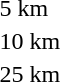<table>
<tr>
<td>5 km <div></div></td>
<td></td>
<td></td>
<td></td>
</tr>
<tr>
<td>10 km <div></div></td>
<td></td>
<td></td>
<td></td>
</tr>
<tr>
<td>25 km <div></div></td>
<td></td>
<td></td>
<td></td>
</tr>
</table>
